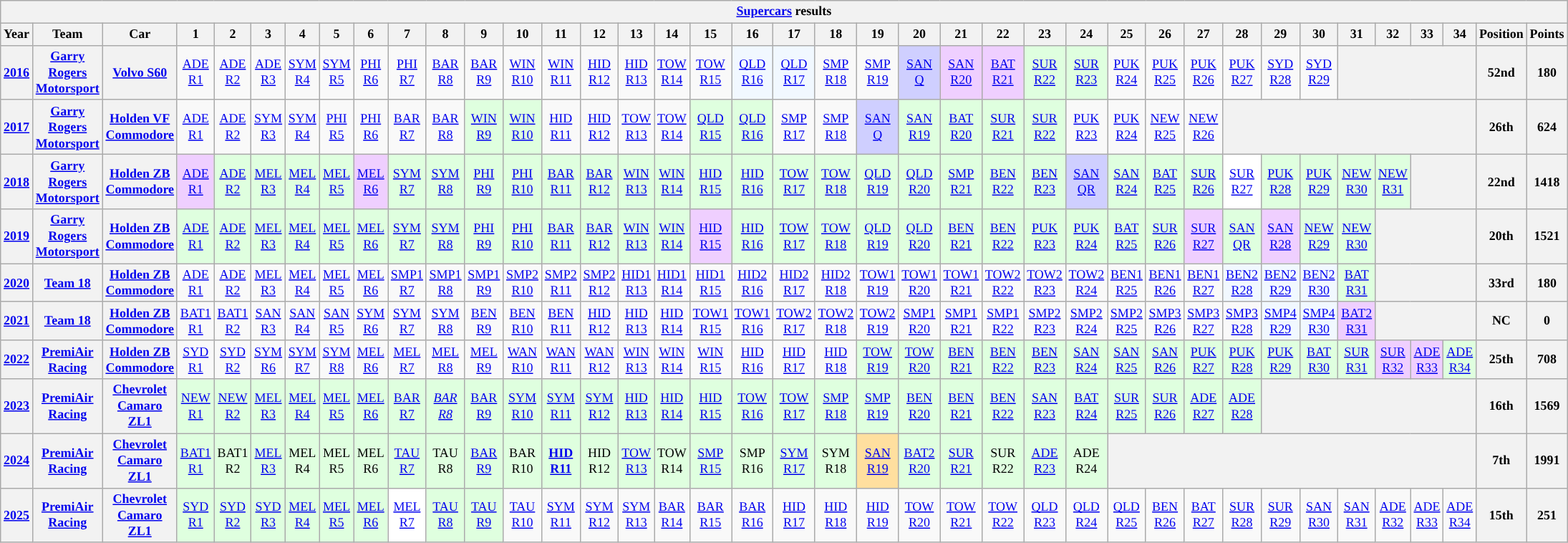<table class="wikitable" style="text-align:center; font-size:75%">
<tr>
<th colspan=45><a href='#'>Supercars</a> results</th>
</tr>
<tr>
<th>Year</th>
<th>Team</th>
<th>Car</th>
<th>1</th>
<th>2</th>
<th>3</th>
<th>4</th>
<th>5</th>
<th>6</th>
<th>7</th>
<th>8</th>
<th>9</th>
<th>10</th>
<th>11</th>
<th>12</th>
<th>13</th>
<th>14</th>
<th>15</th>
<th>16</th>
<th>17</th>
<th>18</th>
<th>19</th>
<th>20</th>
<th>21</th>
<th>22</th>
<th>23</th>
<th>24</th>
<th>25</th>
<th>26</th>
<th>27</th>
<th>28</th>
<th>29</th>
<th>30</th>
<th>31</th>
<th>32</th>
<th>33</th>
<th>34</th>
<th>Position</th>
<th>Points</th>
</tr>
<tr>
<th><a href='#'>2016</a></th>
<th><a href='#'>Garry Rogers Motorsport</a></th>
<th><a href='#'>Volvo S60</a></th>
<td><a href='#'>ADE<br>R1</a></td>
<td><a href='#'>ADE<br>R2</a></td>
<td><a href='#'>ADE<br>R3</a></td>
<td><a href='#'>SYM<br>R4</a></td>
<td><a href='#'>SYM<br>R5</a></td>
<td><a href='#'>PHI<br>R6</a></td>
<td><a href='#'>PHI<br>R7</a></td>
<td><a href='#'>BAR<br>R8</a></td>
<td><a href='#'>BAR<br>R9</a></td>
<td><a href='#'>WIN<br>R10</a></td>
<td><a href='#'>WIN<br>R11</a></td>
<td><a href='#'>HID<br>R12</a></td>
<td><a href='#'>HID<br>R13</a></td>
<td><a href='#'>TOW<br>R14</a></td>
<td><a href='#'>TOW<br>R15</a></td>
<td style="background:#f1f8ff"><a href='#'>QLD<br>R16</a><br></td>
<td style="background:#f1f8ff"><a href='#'>QLD<br>R17</a><br></td>
<td><a href='#'>SMP<br>R18</a></td>
<td><a href='#'>SMP<br>R19</a></td>
<td style="background:#cfcfff"><a href='#'>SAN<br>Q</a><br></td>
<td style="background:#efcfff"><a href='#'>SAN<br>R20</a><br></td>
<td style="background:#efcfff"><a href='#'>BAT<br>R21</a><br></td>
<td style="background:#dfffdf"><a href='#'>SUR<br>R22</a><br></td>
<td style="background:#dfffdf"><a href='#'>SUR<br>R23</a><br></td>
<td><a href='#'>PUK<br>R24</a></td>
<td><a href='#'>PUK<br>R25</a></td>
<td><a href='#'>PUK<br>R26</a></td>
<td><a href='#'>PUK<br>R27</a></td>
<td><a href='#'>SYD<br>R28</a></td>
<td><a href='#'>SYD<br>R29</a></td>
<th colspan=4></th>
<th>52nd</th>
<th>180</th>
</tr>
<tr>
<th><a href='#'>2017</a></th>
<th><a href='#'>Garry Rogers Motorsport</a></th>
<th><a href='#'>Holden VF Commodore</a></th>
<td><a href='#'>ADE<br>R1</a></td>
<td><a href='#'>ADE<br>R2</a></td>
<td><a href='#'>SYM<br>R3</a></td>
<td><a href='#'>SYM<br>R4</a></td>
<td><a href='#'>PHI<br>R5</a></td>
<td><a href='#'>PHI<br>R6</a></td>
<td><a href='#'>BAR<br>R7</a></td>
<td><a href='#'>BAR<br>R8</a></td>
<td style="background: #dfffdf"><a href='#'>WIN<br>R9</a><br></td>
<td style="background: #dfffdf"><a href='#'>WIN<br>R10</a><br></td>
<td><a href='#'>HID<br>R11</a></td>
<td><a href='#'>HID<br>R12</a></td>
<td><a href='#'>TOW<br>R13</a></td>
<td><a href='#'>TOW<br>R14</a></td>
<td style="background:#dfffdf"><a href='#'>QLD<br>R15</a><br></td>
<td style="background:#dfffdf"><a href='#'>QLD<br>R16</a><br></td>
<td><a href='#'>SMP<br>R17</a></td>
<td><a href='#'>SMP<br>R18</a></td>
<td style="background:#cfcfff"><a href='#'>SAN<br>Q</a><br></td>
<td style="background:#dfffdf"><a href='#'>SAN<br>R19</a><br></td>
<td style="background:#dfffdf"><a href='#'>BAT<br>R20</a><br></td>
<td style="background:#dfffdf"><a href='#'>SUR<br>R21</a><br></td>
<td style="background:#dfffdf"><a href='#'>SUR<br>R22</a><br></td>
<td><a href='#'>PUK<br>R23</a></td>
<td><a href='#'>PUK<br>R24</a></td>
<td><a href='#'>NEW<br>R25</a></td>
<td><a href='#'>NEW<br>R26</a></td>
<th colspan=7></th>
<th>26th</th>
<th>624</th>
</tr>
<tr>
<th><a href='#'>2018</a></th>
<th><a href='#'>Garry Rogers Motorsport</a></th>
<th><a href='#'>Holden ZB Commodore</a></th>
<td style="background:#efcfff"><a href='#'>ADE<br>R1</a><br></td>
<td style="background:#dfffdf"><a href='#'>ADE<br>R2</a><br></td>
<td style="background:#dfffdf"><a href='#'>MEL<br>R3</a><br></td>
<td style="background:#dfffdf"><a href='#'>MEL<br>R4</a><br></td>
<td style="background:#dfffdf"><a href='#'>MEL<br>R5</a><br></td>
<td style="background:#efcfff"><a href='#'>MEL<br>R6</a><br></td>
<td style="background:#dfffdf"><a href='#'>SYM<br>R7</a><br></td>
<td style="background:#dfffdf"><a href='#'>SYM<br>R8</a><br></td>
<td style="background:#dfffdf"><a href='#'>PHI<br>R9</a><br></td>
<td style="background:#dfffdf"><a href='#'>PHI<br>R10</a><br></td>
<td style="background:#dfffdf"><a href='#'>BAR<br>R11</a><br></td>
<td style="background:#dfffdf"><a href='#'>BAR<br>R12</a><br></td>
<td style="background:#dfffdf"><a href='#'>WIN<br>R13</a><br></td>
<td style="background:#dfffdf"><a href='#'>WIN<br>R14</a><br></td>
<td style="background:#dfffdf"><a href='#'>HID<br>R15</a><br></td>
<td style="background:#dfffdf"><a href='#'>HID<br>R16</a><br></td>
<td style="background:#dfffdf"><a href='#'>TOW<br>R17</a><br></td>
<td style="background:#dfffdf"><a href='#'>TOW<br>R18</a><br></td>
<td style="background:#dfffdf"><a href='#'>QLD<br>R19</a><br></td>
<td style="background:#dfffdf"><a href='#'>QLD<br>R20</a><br></td>
<td style="background:#dfffdf"><a href='#'>SMP<br>R21</a><br></td>
<td style="background:#dfffdf"><a href='#'>BEN<br>R22</a><br></td>
<td style="background:#dfffdf"><a href='#'>BEN<br>R23</a><br></td>
<td style="background:#cfcfff"><a href='#'>SAN<br>QR</a><br></td>
<td style="background:#dfffdf"><a href='#'>SAN<br>R24</a><br></td>
<td style="background:#dfffdf"><a href='#'>BAT<br>R25</a><br></td>
<td style="background:#dfffdf"><a href='#'>SUR<br>R26</a><br></td>
<td style="background:#ffffff"><a href='#'>SUR<br>R27</a><br></td>
<td style="background:#dfffdf"><a href='#'>PUK<br>R28</a><br></td>
<td style="background:#dfffdf"><a href='#'>PUK<br>R29</a><br></td>
<td style="background:#dfffdf"><a href='#'>NEW<br>R30</a><br></td>
<td style="background:#dfffdf"><a href='#'>NEW<br>R31</a><br></td>
<th colspan=2></th>
<th>22nd</th>
<th>1418</th>
</tr>
<tr>
<th><a href='#'>2019</a></th>
<th><a href='#'>Garry Rogers Motorsport</a></th>
<th><a href='#'>Holden ZB Commodore</a></th>
<td style="background:#dfffdf"><a href='#'>ADE<br>R1</a><br></td>
<td style="background:#dfffdf"><a href='#'>ADE<br>R2</a><br></td>
<td style="background:#dfffdf"><a href='#'>MEL<br>R3</a><br></td>
<td style="background:#dfffdf"><a href='#'>MEL<br>R4</a><br></td>
<td style="background:#dfffdf"><a href='#'>MEL<br>R5</a><br></td>
<td style="background:#dfffdf"><a href='#'>MEL<br>R6</a><br></td>
<td style="background:#dfffdf"><a href='#'>SYM<br>R7</a><br></td>
<td style="background:#dfffdf"><a href='#'>SYM<br>R8</a><br></td>
<td style="background:#dfffdf"><a href='#'>PHI<br>R9</a><br></td>
<td style="background:#dfffdf"><a href='#'>PHI<br>R10</a><br></td>
<td style="background:#dfffdf"><a href='#'>BAR<br>R11</a><br></td>
<td style="background:#dfffdf"><a href='#'>BAR<br>R12</a><br></td>
<td style="background:#dfffdf"><a href='#'>WIN<br>R13</a><br></td>
<td style="background:#dfffdf"><a href='#'>WIN<br>R14</a><br></td>
<td style="background:#efcfff"><a href='#'>HID<br>R15</a><br></td>
<td style="background:#dfffdf"><a href='#'>HID<br>R16</a><br></td>
<td style="background:#dfffdf"><a href='#'>TOW<br>R17</a><br></td>
<td style="background:#dfffdf"><a href='#'>TOW<br>R18</a><br></td>
<td style="background:#dfffdf"><a href='#'>QLD<br>R19</a><br></td>
<td style="background:#dfffdf"><a href='#'>QLD<br>R20</a><br></td>
<td style="background:#dfffdf"><a href='#'>BEN<br>R21</a><br></td>
<td style="background:#dfffdf"><a href='#'>BEN<br>R22</a><br></td>
<td style="background:#dfffdf"><a href='#'>PUK<br>R23</a><br></td>
<td style="background:#dfffdf"><a href='#'>PUK<br>R24</a><br></td>
<td style="background:#dfffdf"><a href='#'>BAT<br>R25</a><br></td>
<td style="background:#dfffdf"><a href='#'>SUR<br>R26</a><br></td>
<td style="background:#efcfff"><a href='#'>SUR<br>R27</a><br></td>
<td style="background:#dfffdf"><a href='#'>SAN<br>QR</a><br></td>
<td style="background:#efcfff"><a href='#'>SAN<br>R28</a><br></td>
<td style="background:#dfffdf"><a href='#'>NEW<br>R29</a><br></td>
<td style="background:#dfffdf"><a href='#'>NEW<br>R30</a><br></td>
<th colspan=3></th>
<th>20th</th>
<th>1521</th>
</tr>
<tr>
<th><a href='#'>2020</a></th>
<th><a href='#'>Team 18</a></th>
<th><a href='#'>Holden ZB Commodore</a></th>
<td><a href='#'>ADE<br>R1</a></td>
<td><a href='#'>ADE<br>R2</a></td>
<td><a href='#'>MEL<br>R3</a><br></td>
<td><a href='#'>MEL<br>R4</a><br></td>
<td><a href='#'>MEL<br>R5</a><br></td>
<td><a href='#'>MEL<br>R6</a><br></td>
<td><a href='#'>SMP1<br>R7</a></td>
<td><a href='#'>SMP1<br>R8</a></td>
<td><a href='#'>SMP1<br>R9</a></td>
<td><a href='#'>SMP2<br>R10</a></td>
<td><a href='#'>SMP2<br>R11</a></td>
<td><a href='#'>SMP2<br>R12</a></td>
<td><a href='#'>HID1<br>R13</a></td>
<td><a href='#'>HID1<br>R14</a></td>
<td><a href='#'>HID1<br>R15</a></td>
<td><a href='#'>HID2<br>R16</a></td>
<td><a href='#'>HID2<br>R17</a></td>
<td><a href='#'>HID2<br>R18</a></td>
<td><a href='#'>TOW1<br>R19</a></td>
<td><a href='#'>TOW1<br>R20</a></td>
<td><a href='#'>TOW1<br>R21</a></td>
<td><a href='#'>TOW2<br>R22</a></td>
<td><a href='#'>TOW2<br>R23</a></td>
<td><a href='#'>TOW2<br>R24</a></td>
<td><a href='#'>BEN1<br>R25</a></td>
<td><a href='#'>BEN1<br>R26</a></td>
<td><a href='#'>BEN1<br>R27</a></td>
<td style="background:#f1f8ff"><a href='#'>BEN2<br>R28</a><br></td>
<td style="background:#f1f8ff"><a href='#'>BEN2<br>R29</a><br></td>
<td style="background:#f1f8ff"><a href='#'>BEN2<br>R30</a><br></td>
<td style="background:#dfffdf"><a href='#'>BAT<br>R31</a><br></td>
<th colspan=3></th>
<th>33rd</th>
<th>180</th>
</tr>
<tr>
<th><a href='#'>2021</a></th>
<th><a href='#'>Team 18</a></th>
<th><a href='#'>Holden ZB Commodore</a></th>
<td><a href='#'>BAT1<br>R1</a></td>
<td><a href='#'>BAT1<br>R2</a></td>
<td><a href='#'>SAN<br>R3</a></td>
<td><a href='#'>SAN<br>R4</a></td>
<td><a href='#'>SAN<br>R5</a></td>
<td><a href='#'>SYM<br>R6</a></td>
<td><a href='#'>SYM<br>R7</a></td>
<td><a href='#'>SYM<br>R8</a></td>
<td><a href='#'>BEN<br>R9</a></td>
<td><a href='#'>BEN<br>R10</a></td>
<td><a href='#'>BEN<br>R11</a></td>
<td><a href='#'>HID<br>R12</a></td>
<td><a href='#'>HID<br>R13</a></td>
<td><a href='#'>HID<br>R14</a></td>
<td><a href='#'>TOW1<br>R15</a></td>
<td><a href='#'>TOW1<br>R16</a></td>
<td><a href='#'>TOW2<br>R17</a></td>
<td><a href='#'>TOW2<br>R18</a></td>
<td><a href='#'>TOW2<br>R19</a></td>
<td><a href='#'>SMP1<br>R20</a></td>
<td><a href='#'>SMP1<br>R21</a></td>
<td><a href='#'>SMP1<br>R22</a></td>
<td><a href='#'>SMP2<br>R23</a></td>
<td><a href='#'>SMP2<br>R24</a></td>
<td><a href='#'>SMP2<br>R25</a></td>
<td><a href='#'>SMP3<br>R26</a></td>
<td><a href='#'>SMP3<br>R27</a></td>
<td><a href='#'>SMP3<br>R28</a></td>
<td style="background:#f1f8ff"><a href='#'>SMP4<br>R29</a><br></td>
<td style="background:#f1f8ff"><a href='#'>SMP4<br>R30</a><br></td>
<td style="background:#efcfff"><a href='#'>BAT2<br>R31</a><br></td>
<th colspan=3></th>
<th>NC</th>
<th>0</th>
</tr>
<tr>
<th><a href='#'>2022</a></th>
<th><a href='#'>PremiAir Racing</a></th>
<th><a href='#'>Holden ZB Commodore</a></th>
<td><a href='#'>SYD<br>R1</a></td>
<td><a href='#'>SYD<br>R2</a></td>
<td><a href='#'>SYM<br>R6</a></td>
<td><a href='#'>SYM<br>R7</a></td>
<td><a href='#'>SYM<br>R8</a></td>
<td><a href='#'>MEL<br>R6</a></td>
<td><a href='#'>MEL<br>R7</a></td>
<td><a href='#'>MEL<br>R8</a></td>
<td><a href='#'>MEL<br>R9</a></td>
<td><a href='#'>WAN<br>R10</a></td>
<td><a href='#'>WAN<br>R11</a></td>
<td><a href='#'>WAN<br>R12</a></td>
<td><a href='#'>WIN<br>R13</a></td>
<td><a href='#'>WIN<br>R14</a></td>
<td><a href='#'>WIN<br>R15</a></td>
<td><a href='#'>HID<br>R16</a></td>
<td><a href='#'>HID<br>R17</a></td>
<td><a href='#'>HID<br>R18</a></td>
<td style="background:#dfffdf"><a href='#'>TOW<br>R19</a><br></td>
<td style="background:#dfffdf"><a href='#'>TOW<br>R20</a><br></td>
<td style="background:#dfffdf"><a href='#'>BEN<br>R21</a><br></td>
<td style="background:#dfffdf"><a href='#'>BEN<br>R22</a><br></td>
<td style="background:#dfffdf"><a href='#'>BEN<br>R23</a><br></td>
<td style="background:#dfffdf"><a href='#'>SAN<br>R24</a><br></td>
<td style="background:#dfffdf"><a href='#'>SAN<br>R25</a><br></td>
<td style="background:#dfffdf"><a href='#'>SAN<br>R26</a><br></td>
<td style="background:#dfffdf"><a href='#'>PUK<br>R27</a><br></td>
<td style="background:#dfffdf"><a href='#'>PUK<br>R28</a><br></td>
<td style="background:#dfffdf"><a href='#'>PUK<br>R29</a><br></td>
<td style="background:#dfffdf"><a href='#'>BAT<br>R30</a><br></td>
<td style="background:#dfffdf"><a href='#'>SUR<br>R31</a><br></td>
<td style="background:#efcfff"><a href='#'>SUR<br>R32</a><br></td>
<td style="background:#efcfff"><a href='#'>ADE<br>R33</a><br></td>
<td style="background:#dfffdf"><a href='#'>ADE<br>R34</a><br></td>
<th>25th</th>
<th>708</th>
</tr>
<tr>
<th><a href='#'>2023</a></th>
<th><a href='#'>PremiAir Racing</a></th>
<th><a href='#'>Chevrolet Camaro ZL1</a></th>
<td style="background:#dfffdf"><a href='#'>NEW<br>R1</a><br></td>
<td style="background:#dfffdf"><a href='#'>NEW<br>R2</a><br></td>
<td style="background:#dfffdf"><a href='#'>MEL<br>R3</a><br></td>
<td style="background:#dfffdf"><a href='#'>MEL<br>R4</a><br></td>
<td style="background:#dfffdf"><a href='#'>MEL<br>R5</a><br></td>
<td style="background:#dfffdf"><a href='#'>MEL<br>R6</a><br></td>
<td style="background:#dfffdf"><a href='#'>BAR<br>R7</a><br></td>
<td style="background:#dfffdf"><em><a href='#'>BAR<br>R8</a><br></em></td>
<td style="background:#dfffdf"><a href='#'>BAR<br>R9</a><br></td>
<td style="background:#dfffdf"><a href='#'>SYM<br>R10</a><br></td>
<td style="background:#dfffdf"><a href='#'>SYM<br>R11</a><br></td>
<td style="background:#dfffdf"><a href='#'>SYM<br>R12</a><br></td>
<td style="background:#dfffdf"><a href='#'>HID<br>R13</a><br></td>
<td style="background:#dfffdf"><a href='#'>HID<br>R14</a><br></td>
<td style="background:#dfffdf"><a href='#'>HID<br>R15</a><br></td>
<td style="background:#dfffdf"><a href='#'>TOW<br>R16</a><br></td>
<td style="background:#dfffdf"><a href='#'>TOW<br>R17</a><br></td>
<td style="background:#dfffdf"><a href='#'>SMP<br>R18</a><br></td>
<td style="background:#dfffdf"><a href='#'>SMP<br>R19</a><br></td>
<td style="background:#dfffdf"><a href='#'>BEN<br>R20</a><br></td>
<td style="background:#dfffdf"><a href='#'>BEN<br>R21</a><br></td>
<td style="background:#dfffdf"><a href='#'>BEN<br>R22</a><br></td>
<td style="background:#dfffdf"><a href='#'>SAN<br>R23</a><br></td>
<td style="background:#dfffdf"><a href='#'>BAT<br>R24</a><br></td>
<td style="background:#dfffdf"><a href='#'>SUR<br>R25</a><br></td>
<td style="background:#dfffdf"><a href='#'>SUR<br>R26</a><br></td>
<td style="background:#dfffdf"><a href='#'>ADE<br>R27</a><br></td>
<td style="background:#dfffdf"><a href='#'>ADE<br>R28</a><br></td>
<th colspan=6></th>
<th>16th</th>
<th>1569</th>
</tr>
<tr>
<th><a href='#'>2024</a></th>
<th><a href='#'>PremiAir Racing</a></th>
<th><a href='#'>Chevrolet Camaro ZL1</a></th>
<td style=background:#dfffdf><a href='#'>BAT1<br>R1</a><br></td>
<td style=background:#dfffdf>BAT1<br>R2<br></td>
<td style=background:#dfffdf><a href='#'>MEL<br>R3</a><br></td>
<td style=background:#dfffdf>MEL<br>R4<br></td>
<td style=background:#dfffdf>MEL<br>R5<br></td>
<td style=background:#dfffdf>MEL<br>R6<br></td>
<td style=background:#dfffdf><a href='#'>TAU<br>R7</a><br></td>
<td style=background:#dfffdf>TAU<br>R8<br></td>
<td style=background:#dfffdf><a href='#'>BAR<br>R9</a><br></td>
<td style=background:#dfffdf>BAR<br>R10<br></td>
<td style=background:#dfffdf><strong><a href='#'>HID<br>R11</a><br></strong></td>
<td style=background:#dfffdf>HID<br>R12<br></td>
<td style=background:#dfffdf><a href='#'>TOW<br>R13</a><br></td>
<td style=background:#dfffdf>TOW<br>R14<br></td>
<td style=background:#dfffdf><a href='#'>SMP<br>R15</a><br></td>
<td style=background:#dfffdf>SMP<br>R16<br></td>
<td style=background:#dfffdf><a href='#'>SYM<br>R17</a><br></td>
<td style=background:#dfffdf>SYM<br>R18<br></td>
<td style=background:#ffdf9f><a href='#'>SAN<br>R19</a><br></td>
<td style=background:#dfffdf><a href='#'>BAT2<br>R20</a><br></td>
<td style=background:#dfffdf><a href='#'>SUR<br>R21</a><br></td>
<td style=background:#dfffdf>SUR<br>R22<br></td>
<td style=background:#dfffdf><a href='#'>ADE<br>R23</a><br></td>
<td style=background:#dfffdf>ADE<br>R24<br></td>
<th colspan=10></th>
<th>7th</th>
<th>1991</th>
</tr>
<tr>
<th><a href='#'>2025</a></th>
<th><a href='#'>PremiAir Racing</a></th>
<th><a href='#'>Chevrolet Camaro ZL1</a></th>
<td style=background:#dfffdf><a href='#'>SYD<br>R1</a><br></td>
<td style=background:#dfffdf><a href='#'>SYD<br>R2</a><br></td>
<td style=background:#dfffdf><a href='#'>SYD<br>R3</a><br></td>
<td style=background:#dfffdf><a href='#'>MEL<br>R4</a><br></td>
<td style=background:#dfffdf><a href='#'>MEL<br>R5</a><br></td>
<td style=background:#dfffdf><a href='#'>MEL<br>R6</a><br></td>
<td style=background:#ffffff><a href='#'>MEL<br>R7</a><br></td>
<td style=background:#dfffdf><a href='#'>TAU<br>R8</a><br></td>
<td style=background:#dfffdf><a href='#'>TAU<br>R9</a><br></td>
<td style=background:#><a href='#'>TAU<br>R10</a><br></td>
<td style=background:#><a href='#'>SYM<br>R11</a><br></td>
<td style=background:#><a href='#'>SYM<br>R12</a><br></td>
<td style=background:#><a href='#'>SYM<br>R13</a><br></td>
<td style=background:#><a href='#'>BAR<br>R14</a><br></td>
<td style=background:#><a href='#'>BAR<br>R15</a><br></td>
<td style=background:#><a href='#'>BAR<br>R16</a><br></td>
<td style=background:#><a href='#'>HID<br>R17</a><br></td>
<td style=background:#><a href='#'>HID<br>R18</a><br></td>
<td style=background:#><a href='#'>HID<br>R19</a><br></td>
<td style=background:#><a href='#'>TOW<br>R20</a><br></td>
<td style=background:#><a href='#'>TOW<br>R21</a><br></td>
<td style=background:#><a href='#'>TOW<br>R22</a><br></td>
<td style=background:#><a href='#'>QLD<br>R23</a><br></td>
<td style=background:#><a href='#'>QLD<br>R24</a><br></td>
<td style=background:#><a href='#'>QLD<br>R25</a><br></td>
<td style=background:#><a href='#'>BEN<br>R26</a><br></td>
<td style=background:#><a href='#'>BAT<br>R27</a><br></td>
<td style=background:#><a href='#'>SUR<br>R28</a><br></td>
<td style=background:#><a href='#'>SUR<br>R29</a><br></td>
<td style=background:#><a href='#'>SAN<br>R30</a><br></td>
<td style=background:#><a href='#'>SAN<br>R31</a><br></td>
<td style=background:#><a href='#'>ADE<br>R32</a><br></td>
<td style=background:#><a href='#'>ADE<br>R33</a><br></td>
<td style=background:#><a href='#'>ADE<br>R34</a><br></td>
<th>15th</th>
<th>251</th>
</tr>
</table>
